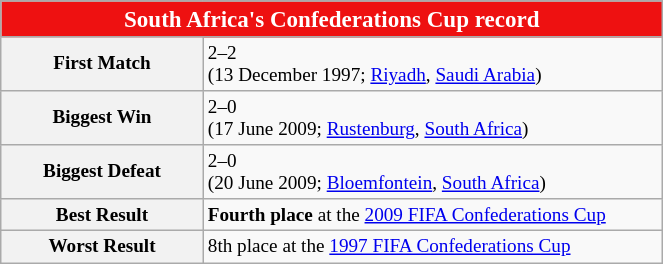<table class="wikitable collapsible collapsed" style="width:35%; font-size:80%;">
<tr>
</tr>
<tr style="color:white;">
<th style="background:#e11; width:20%;" colspan="6"><big> South Africa's Confederations Cup record</big></th>
</tr>
<tr>
<th width=10%>First Match</th>
<td width=23%><div> 2–2 <br> (13 December 1997; <a href='#'>Riyadh</a>, <a href='#'>Saudi Arabia</a>)</div></td>
</tr>
<tr>
<th width=10%>Biggest Win</th>
<td width=23%><div> 2–0 <br> (17 June 2009; <a href='#'>Rustenburg</a>, <a href='#'>South Africa</a>)</div></td>
</tr>
<tr>
<th width=10%>Biggest Defeat</th>
<td width=23%><div> 2–0 <br> (20 June 2009; <a href='#'>Bloemfontein</a>, <a href='#'>South Africa</a>)</div></td>
</tr>
<tr>
<th width=10%>Best Result</th>
<td width=23%><div><strong>Fourth place</strong> at the <a href='#'>2009 FIFA Confederations Cup</a></div></td>
</tr>
<tr>
<th width=10%>Worst Result</th>
<td width=23%><div>8th place at the <a href='#'>1997 FIFA Confederations Cup</a></div></td>
</tr>
</table>
